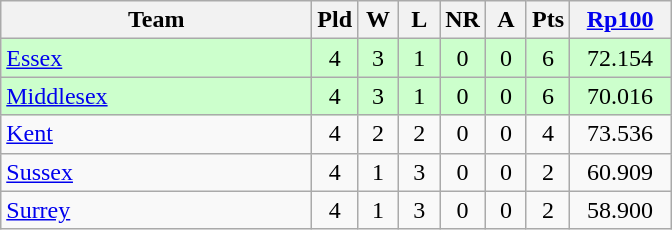<table class="wikitable" style="text-align: center;">
<tr>
<th width=200>Team</th>
<th width=20>Pld</th>
<th width=20>W</th>
<th width=20>L</th>
<th width=20>NR</th>
<th width=20>A</th>
<th width=20>Pts</th>
<th width=60><a href='#'>Rp100</a></th>
</tr>
<tr bgcolor="#ccffcc">
<td align=left><a href='#'>Essex</a></td>
<td>4</td>
<td>3</td>
<td>1</td>
<td>0</td>
<td>0</td>
<td>6</td>
<td>72.154</td>
</tr>
<tr bgcolor="#ccffcc">
<td align=left><a href='#'>Middlesex</a></td>
<td>4</td>
<td>3</td>
<td>1</td>
<td>0</td>
<td>0</td>
<td>6</td>
<td>70.016</td>
</tr>
<tr>
<td align=left><a href='#'>Kent</a></td>
<td>4</td>
<td>2</td>
<td>2</td>
<td>0</td>
<td>0</td>
<td>4</td>
<td>73.536</td>
</tr>
<tr>
<td align=left><a href='#'>Sussex</a></td>
<td>4</td>
<td>1</td>
<td>3</td>
<td>0</td>
<td>0</td>
<td>2</td>
<td>60.909</td>
</tr>
<tr>
<td align=left><a href='#'>Surrey</a></td>
<td>4</td>
<td>1</td>
<td>3</td>
<td>0</td>
<td>0</td>
<td>2</td>
<td>58.900</td>
</tr>
</table>
